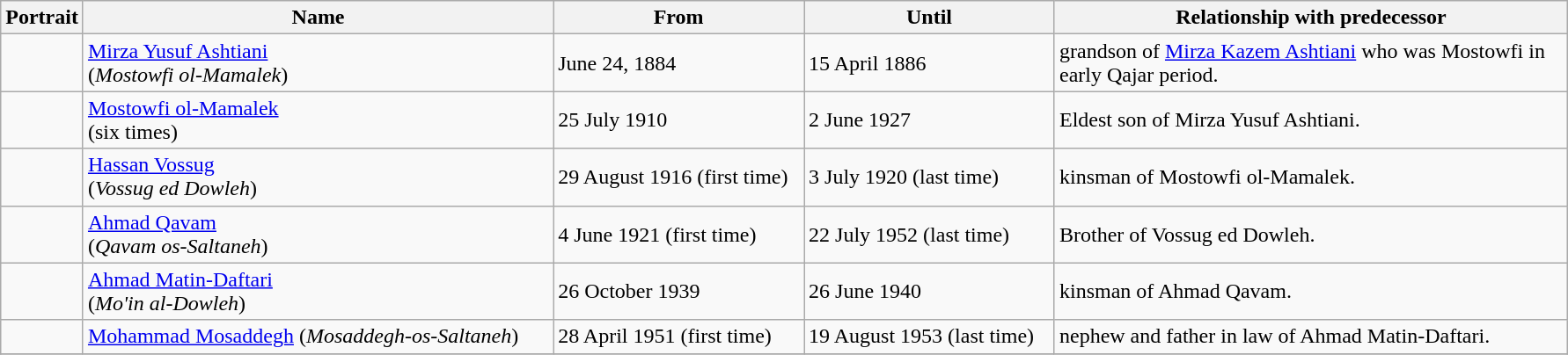<table width="94%" class="wikitable">
<tr>
<th style="width:auto;">Portrait</th>
<th style="width:30%;">Name</th>
<th style="width:16%;">From</th>
<th style="width:16%;">Until</th>
<th style="width:auto;">Relationship with predecessor</th>
</tr>
<tr>
<td></td>
<td><a href='#'>Mirza Yusuf Ashtiani</a> <br>(<em>Mostowfi ol-Mamalek</em>)</td>
<td>June 24, 1884</td>
<td>15 April 1886</td>
<td>grandson of <a href='#'>Mirza Kazem Ashtiani</a> who was Mostowfi in early Qajar period.</td>
</tr>
<tr>
<td></td>
<td><a href='#'>Mostowfi ol-Mamalek</a> <br>(six times)</td>
<td>25 July 1910</td>
<td>2 June 1927</td>
<td>Eldest son of Mirza Yusuf Ashtiani.</td>
</tr>
<tr>
<td></td>
<td><a href='#'>Hassan Vossug</a><br>(<em>Vossug ed Dowleh</em>)</td>
<td>29 August 1916 (first time)</td>
<td>3 July 1920 (last time)</td>
<td>kinsman of Mostowfi ol-Mamalek.</td>
</tr>
<tr>
<td></td>
<td><a href='#'>Ahmad Qavam</a><br>(<em>Qavam os-Saltaneh</em>)</td>
<td>4 June 1921 (first time)</td>
<td>22 July 1952 (last time)</td>
<td>Brother of Vossug ed Dowleh.</td>
</tr>
<tr>
<td></td>
<td><a href='#'>Ahmad Matin-Daftari</a><br>(<em>Mo'in al-Dowleh</em>)</td>
<td>26 October 1939</td>
<td>26 June 1940</td>
<td>kinsman of Ahmad Qavam.</td>
</tr>
<tr>
<td></td>
<td><a href='#'>Mohammad Mosaddegh</a> (<em>Mosaddegh-os-Saltaneh</em>)</td>
<td>28 April 1951 (first time)</td>
<td>19 August 1953 (last time)</td>
<td>nephew and father in law of Ahmad Matin-Daftari.</td>
</tr>
<tr>
</tr>
</table>
